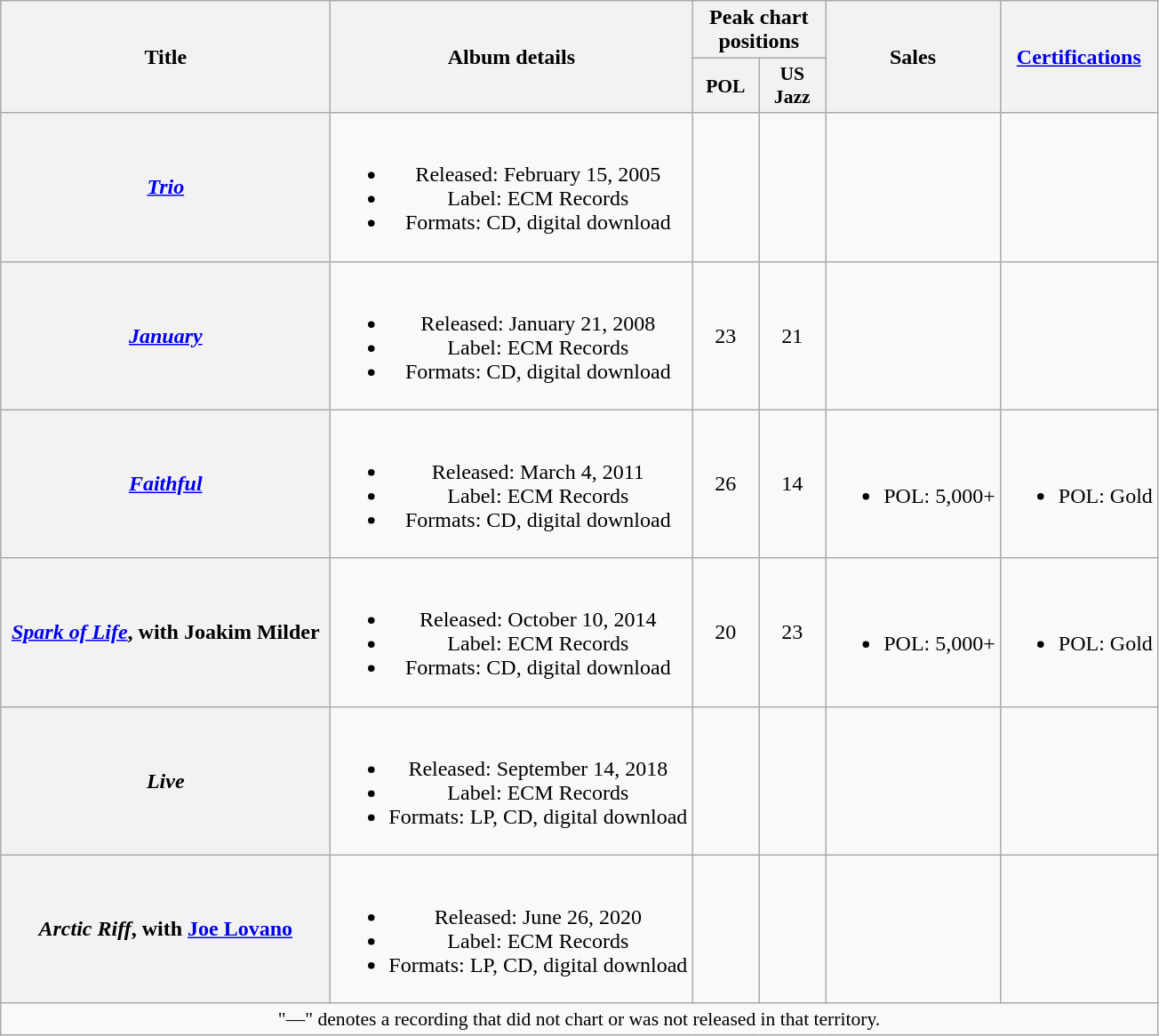<table class="wikitable plainrowheaders" style="text-align:center;">
<tr>
<th scope="col" rowspan="2" style="width:15em;">Title</th>
<th scope="col" rowspan="2">Album details</th>
<th scope="col" colspan="2">Peak chart positions</th>
<th scope="col" rowspan="2">Sales</th>
<th scope="col" rowspan="2"><a href='#'>Certifications</a></th>
</tr>
<tr>
<th scope="col" style="width:3em;font-size:90%;">POL<br></th>
<th scope="col" style="width:3em;font-size:90%;">US<br>Jazz<br></th>
</tr>
<tr>
<th scope="row"><em><a href='#'>Trio</a></em></th>
<td><br><ul><li>Released: February 15, 2005</li><li>Label: ECM Records</li><li>Formats: CD, digital download</li></ul></td>
<td></td>
<td></td>
<td></td>
<td></td>
</tr>
<tr>
<th scope="row"><em><a href='#'>January</a></em></th>
<td><br><ul><li>Released: January 21, 2008</li><li>Label: ECM Records</li><li>Formats: CD, digital download</li></ul></td>
<td>23</td>
<td>21</td>
<td></td>
<td></td>
</tr>
<tr>
<th scope="row"><em><a href='#'>Faithful</a></em></th>
<td><br><ul><li>Released: March 4, 2011</li><li>Label: ECM Records</li><li>Formats: CD, digital download</li></ul></td>
<td>26</td>
<td>14</td>
<td><br><ul><li>POL: 5,000+</li></ul></td>
<td><br><ul><li>POL: Gold</li></ul></td>
</tr>
<tr>
<th scope="row"><em><a href='#'>Spark of Life</a></em>, with Joakim Milder</th>
<td><br><ul><li>Released: October 10, 2014</li><li>Label: ECM Records</li><li>Formats: CD, digital download</li></ul></td>
<td>20</td>
<td>23</td>
<td><br><ul><li>POL: 5,000+</li></ul></td>
<td><br><ul><li>POL: Gold</li></ul></td>
</tr>
<tr>
<th scope="row"><em>Live</em></th>
<td><br><ul><li>Released: September 14, 2018</li><li>Label: ECM Records</li><li>Formats: LP, CD, digital download</li></ul></td>
<td></td>
<td></td>
<td></td>
<td></td>
</tr>
<tr>
<th scope="row"><em>Arctic Riff</em>, with <a href='#'>Joe Lovano</a></th>
<td><br><ul><li>Released: June 26, 2020</li><li>Label: ECM Records</li><li>Formats: LP, CD, digital download</li></ul></td>
<td></td>
<td></td>
<td></td>
<td></td>
</tr>
<tr>
<td colspan="20" style="font-size:90%">"—" denotes a recording that did not chart or was not released in that territory.</td>
</tr>
</table>
